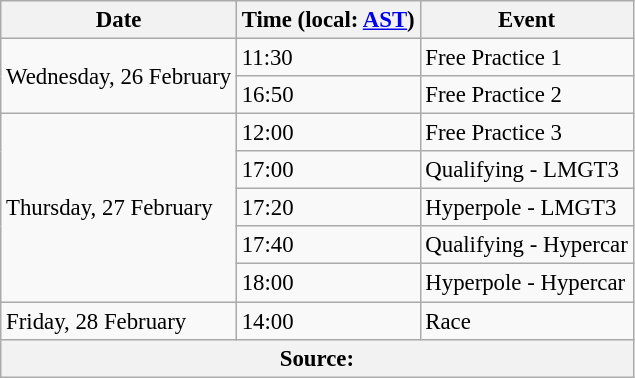<table class="wikitable" style="font-size:95%;">
<tr>
<th>Date</th>
<th>Time (local: <a href='#'>AST</a>)</th>
<th>Event</th>
</tr>
<tr>
<td rowspan=2>Wednesday, 26 February</td>
<td>11:30</td>
<td>Free Practice 1</td>
</tr>
<tr>
<td>16:50</td>
<td>Free Practice 2</td>
</tr>
<tr>
<td rowspan=5>Thursday, 27 February</td>
<td>12:00</td>
<td>Free Practice 3</td>
</tr>
<tr>
<td>17:00</td>
<td>Qualifying - LMGT3</td>
</tr>
<tr>
<td>17:20</td>
<td>Hyperpole - LMGT3</td>
</tr>
<tr>
<td>17:40</td>
<td>Qualifying - Hypercar</td>
</tr>
<tr>
<td>18:00</td>
<td>Hyperpole - Hypercar</td>
</tr>
<tr>
<td>Friday, 28 February</td>
<td>14:00</td>
<td>Race</td>
</tr>
<tr>
<th colspan=3>Source:</th>
</tr>
</table>
